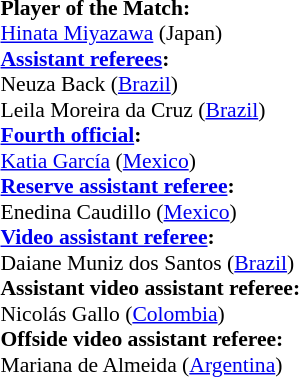<table style="width:100%; font-size:90%;">
<tr>
<td><br><strong>Player of the Match:</strong>
<br><a href='#'>Hinata Miyazawa</a> (Japan)<br><strong><a href='#'>Assistant referees</a>:</strong>
<br>Neuza Back (<a href='#'>Brazil</a>)
<br>Leila Moreira da Cruz (<a href='#'>Brazil</a>)
<br><strong><a href='#'>Fourth official</a>:</strong>
<br><a href='#'>Katia García</a> (<a href='#'>Mexico</a>)
<br><strong><a href='#'>Reserve assistant referee</a>:</strong>
<br>Enedina Caudillo (<a href='#'>Mexico</a>)
<br><strong><a href='#'>Video assistant referee</a>:</strong>
<br>Daiane Muniz dos Santos (<a href='#'>Brazil</a>)
<br><strong>Assistant video assistant referee:</strong>
<br>Nicolás Gallo (<a href='#'>Colombia</a>)
<br><strong>Offside video assistant referee:</strong>
<br>Mariana de Almeida (<a href='#'>Argentina</a>)</td>
</tr>
</table>
